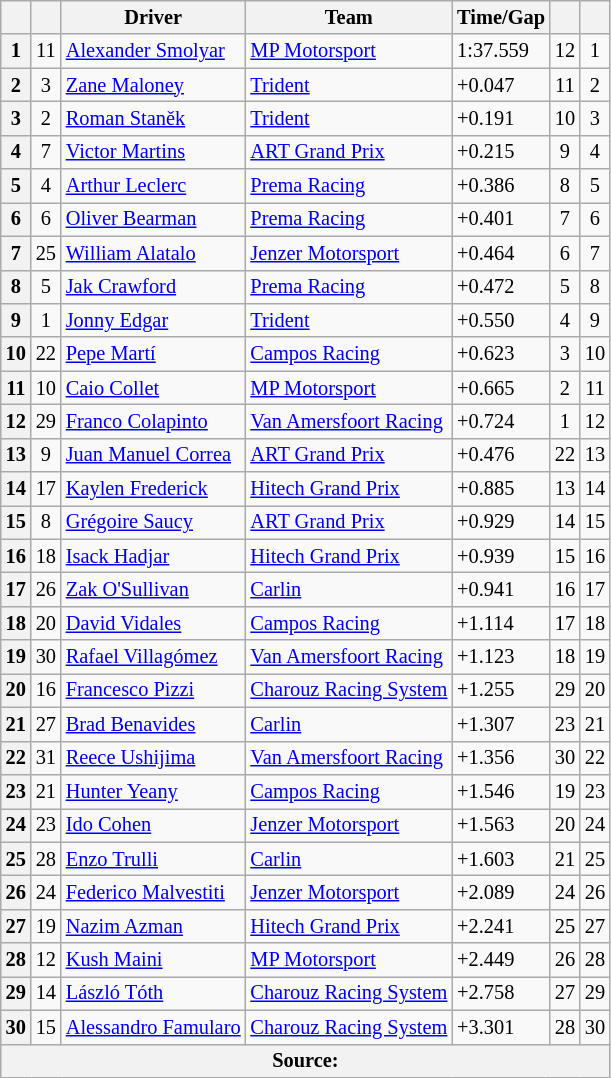<table class="wikitable" style="font-size:85%">
<tr>
<th></th>
<th></th>
<th>Driver</th>
<th>Team</th>
<th>Time/Gap</th>
<th></th>
<th></th>
</tr>
<tr>
<th>1</th>
<td align="center">11</td>
<td> <a href='#'>Alexander Smolyar</a></td>
<td><a href='#'>MP Motorsport</a></td>
<td>1:37.559</td>
<td align="center">12</td>
<td align="center">1</td>
</tr>
<tr>
<th>2</th>
<td align="center">3</td>
<td> <a href='#'>Zane Maloney</a></td>
<td><a href='#'>Trident</a></td>
<td>+0.047</td>
<td align="center">11</td>
<td align="center">2</td>
</tr>
<tr>
<th>3</th>
<td align="center">2</td>
<td> <a href='#'>Roman Staněk</a></td>
<td><a href='#'>Trident</a></td>
<td>+0.191</td>
<td align="center">10</td>
<td align="center">3</td>
</tr>
<tr>
<th>4</th>
<td align="center">7</td>
<td> <a href='#'>Victor Martins</a></td>
<td><a href='#'>ART Grand Prix</a></td>
<td>+0.215</td>
<td align="center">9</td>
<td align="center">4</td>
</tr>
<tr>
<th>5</th>
<td align="center">4</td>
<td> <a href='#'>Arthur Leclerc</a></td>
<td><a href='#'>Prema Racing</a></td>
<td>+0.386</td>
<td align="center">8</td>
<td align="center">5</td>
</tr>
<tr>
<th>6</th>
<td align="center">6</td>
<td> <a href='#'>Oliver Bearman</a></td>
<td><a href='#'>Prema Racing</a></td>
<td>+0.401</td>
<td align="center">7</td>
<td align="center">6</td>
</tr>
<tr>
<th>7</th>
<td align="center">25</td>
<td> <a href='#'>William Alatalo</a></td>
<td><a href='#'>Jenzer Motorsport</a></td>
<td>+0.464</td>
<td align="center">6</td>
<td align="center">7</td>
</tr>
<tr>
<th>8</th>
<td align="center">5</td>
<td> <a href='#'>Jak Crawford</a></td>
<td><a href='#'>Prema Racing</a></td>
<td>+0.472</td>
<td align="center">5</td>
<td align="center">8</td>
</tr>
<tr>
<th>9</th>
<td align="center">1</td>
<td> <a href='#'>Jonny Edgar</a></td>
<td><a href='#'>Trident</a></td>
<td>+0.550</td>
<td align="center">4</td>
<td align="center">9</td>
</tr>
<tr>
<th>10</th>
<td align="center">22</td>
<td> <a href='#'>Pepe Martí</a></td>
<td><a href='#'>Campos Racing</a></td>
<td>+0.623</td>
<td align="center">3</td>
<td align="center">10</td>
</tr>
<tr>
<th>11</th>
<td align="center">10</td>
<td> <a href='#'>Caio Collet</a></td>
<td><a href='#'>MP Motorsport</a></td>
<td>+0.665</td>
<td align="center">2</td>
<td align="center">11</td>
</tr>
<tr>
<th>12</th>
<td align="center">29</td>
<td> <a href='#'>Franco Colapinto</a></td>
<td><a href='#'>Van Amersfoort Racing</a></td>
<td>+0.724</td>
<td align="center">1</td>
<td align="center">12</td>
</tr>
<tr>
<th>13</th>
<td align="center">9</td>
<td> <a href='#'>Juan Manuel Correa</a></td>
<td><a href='#'>ART Grand Prix</a></td>
<td>+0.476</td>
<td align="center">22</td>
<td align="center">13</td>
</tr>
<tr>
<th>14</th>
<td align="center">17</td>
<td> <a href='#'>Kaylen Frederick</a></td>
<td><a href='#'>Hitech Grand Prix</a></td>
<td>+0.885</td>
<td align="center">13</td>
<td align="center">14</td>
</tr>
<tr>
<th>15</th>
<td align="center">8</td>
<td> <a href='#'>Grégoire Saucy</a></td>
<td><a href='#'>ART Grand Prix</a></td>
<td>+0.929</td>
<td align="center">14</td>
<td align="center">15</td>
</tr>
<tr>
<th>16</th>
<td align="center">18</td>
<td> <a href='#'>Isack Hadjar</a></td>
<td><a href='#'>Hitech Grand Prix</a></td>
<td>+0.939</td>
<td align="center">15</td>
<td align="center">16</td>
</tr>
<tr>
<th>17</th>
<td align="center">26</td>
<td> <a href='#'>Zak O'Sullivan</a></td>
<td><a href='#'>Carlin</a></td>
<td>+0.941</td>
<td align="center">16</td>
<td align="center">17</td>
</tr>
<tr>
<th>18</th>
<td align="center">20</td>
<td> <a href='#'>David Vidales</a></td>
<td><a href='#'>Campos Racing</a></td>
<td>+1.114</td>
<td align="center">17</td>
<td align="center">18</td>
</tr>
<tr>
<th>19</th>
<td align="center">30</td>
<td> <a href='#'>Rafael Villagómez</a></td>
<td><a href='#'>Van Amersfoort Racing</a></td>
<td>+1.123</td>
<td align="center">18</td>
<td align="center">19</td>
</tr>
<tr>
<th>20</th>
<td align="center">16</td>
<td> <a href='#'>Francesco Pizzi</a></td>
<td><a href='#'>Charouz Racing System</a></td>
<td>+1.255</td>
<td align="center">29</td>
<td align="center">20</td>
</tr>
<tr>
<th>21</th>
<td align="center">27</td>
<td> <a href='#'>Brad Benavides</a></td>
<td><a href='#'>Carlin</a></td>
<td>+1.307</td>
<td align="center">23</td>
<td align="center">21</td>
</tr>
<tr>
<th>22</th>
<td align="center">31</td>
<td> <a href='#'>Reece Ushijima</a></td>
<td><a href='#'>Van Amersfoort Racing</a></td>
<td>+1.356</td>
<td align="center">30</td>
<td align="center">22</td>
</tr>
<tr>
<th>23</th>
<td align="center">21</td>
<td> <a href='#'>Hunter Yeany</a></td>
<td><a href='#'>Campos Racing</a></td>
<td>+1.546</td>
<td align="center">19</td>
<td align="center">23</td>
</tr>
<tr>
<th>24</th>
<td align="center">23</td>
<td> <a href='#'>Ido Cohen</a></td>
<td><a href='#'>Jenzer Motorsport</a></td>
<td>+1.563</td>
<td align="center">20</td>
<td align="center">24</td>
</tr>
<tr>
<th>25</th>
<td align="center">28</td>
<td> <a href='#'>Enzo Trulli</a></td>
<td><a href='#'>Carlin</a></td>
<td>+1.603</td>
<td align="center">21</td>
<td align="center">25</td>
</tr>
<tr>
<th>26</th>
<td align="center">24</td>
<td> <a href='#'>Federico Malvestiti</a></td>
<td><a href='#'>Jenzer Motorsport</a></td>
<td>+2.089</td>
<td align="center">24</td>
<td align="center">26</td>
</tr>
<tr>
<th>27</th>
<td align="center">19</td>
<td> <a href='#'>Nazim Azman</a></td>
<td><a href='#'>Hitech Grand Prix</a></td>
<td>+2.241</td>
<td align="center">25</td>
<td align="center">27</td>
</tr>
<tr>
<th>28</th>
<td align="center">12</td>
<td> <a href='#'>Kush Maini</a></td>
<td><a href='#'>MP Motorsport</a></td>
<td>+2.449</td>
<td align="center">26</td>
<td align="center">28</td>
</tr>
<tr>
<th>29</th>
<td align="center">14</td>
<td> <a href='#'>László Tóth</a></td>
<td><a href='#'>Charouz Racing System</a></td>
<td>+2.758</td>
<td align="center">27</td>
<td align="center">29</td>
</tr>
<tr>
<th>30</th>
<td align="center">15</td>
<td> <a href='#'>Alessandro Famularo</a></td>
<td><a href='#'>Charouz Racing System</a></td>
<td>+3.301</td>
<td align="center">28</td>
<td align="center">30</td>
</tr>
<tr>
<th colspan="7">Source:</th>
</tr>
</table>
